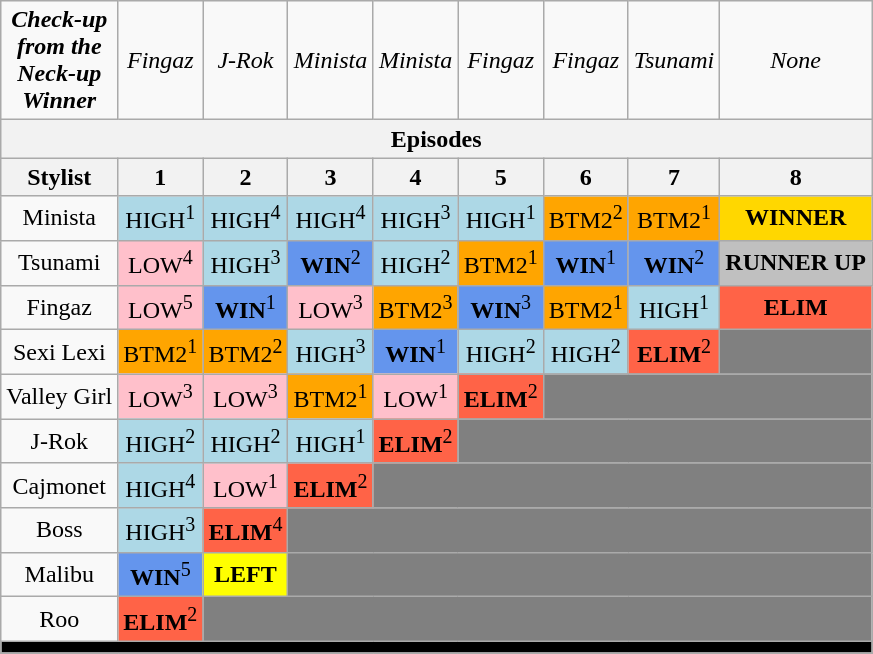<table class="wikitable" style="text-align:center">
<tr>
<td><strong><em>Check-up<strong><br> </strong>from the<strong><br></strong>Neck-up<strong><br></strong>Winner</em></strong></td>
<td><em>Fingaz</em></td>
<td><em>J-Rok</em></td>
<td><em>Minista</em></td>
<td><em>Minista</em></td>
<td><em>Fingaz</em></td>
<td><em>Fingaz</em></td>
<td><em>Tsunami</em></td>
<td><em>None</em></td>
</tr>
<tr>
<th colspan=10>Episodes</th>
</tr>
<tr>
<th>Stylist</th>
<th>1</th>
<th>2</th>
<th>3</th>
<th>4</th>
<th>5</th>
<th>6</th>
<th>7</th>
<th>8</th>
</tr>
<tr>
<td>Minista</td>
<td bgcolor="lightblue">HIGH<sup>1</sup></td>
<td bgcolor="lightblue">HIGH<sup>4</sup></td>
<td bgcolor="lightblue">HIGH<sup>4</sup></td>
<td bgcolor="lightblue">HIGH<sup>3</sup></td>
<td bgcolor="lightblue">HIGH<sup>1</sup></td>
<td bgcolor="orange">BTM2<sup>2</sup></td>
<td bgcolor="orange">BTM2<sup>1</sup></td>
<td bgcolor="Gold"><strong>WINNER</strong></td>
</tr>
<tr>
<td>Tsunami</td>
<td bgcolor="pink">LOW<sup>4</sup></td>
<td bgcolor="lightblue">HIGH<sup>3</sup></td>
<td bgcolor="cornflowerblue"><strong>WIN</strong><sup>2</sup></td>
<td bgcolor="lightblue">HIGH<sup>2</sup></td>
<td bgcolor="orange">BTM2<sup>1</sup></td>
<td bgcolor="cornflowerblue"><strong>WIN</strong><sup>1</sup></td>
<td bgcolor="cornflowerblue"><strong>WIN</strong><sup>2</sup></td>
<td bgcolor="silver"><span><strong>RUNNER UP</strong></span></td>
</tr>
<tr>
<td>Fingaz</td>
<td bgcolor="pink">LOW<sup>5</sup></td>
<td bgcolor="cornflowerblue"><strong>WIN</strong><sup>1</sup></td>
<td bgcolor="pink">LOW<sup>3</sup></td>
<td bgcolor="orange">BTM2<sup>3</sup></td>
<td bgcolor="cornflowerblue"><strong>WIN</strong><sup>3</sup></td>
<td bgcolor="orange">BTM2<sup>1</sup></td>
<td bgcolor="lightblue">HIGH<sup>1</sup></td>
<td bgcolor="tomato"><strong>ELIM</strong></td>
</tr>
<tr>
<td>Sexi Lexi</td>
<td bgcolor="orange">BTM2<sup>1</sup></td>
<td bgcolor="orange">BTM2<sup>2</sup></td>
<td bgcolor="lightblue">HIGH<sup>3</sup></td>
<td bgcolor="cornflowerblue"><strong>WIN</strong><sup>1</sup></td>
<td bgcolor="lightblue">HIGH<sup>2</sup></td>
<td bgcolor="lightblue">HIGH<sup>2</sup></td>
<td bgcolor="tomato"><strong>ELIM</strong><sup>2</sup></td>
<td bgcolor="gray" colspan=1></td>
</tr>
<tr>
<td>Valley Girl</td>
<td bgcolor="pink">LOW<sup>3</sup></td>
<td bgcolor="pink">LOW<sup>3</sup></td>
<td bgcolor="orange">BTM2<sup>1</sup></td>
<td bgcolor="pink">LOW<sup>1</sup></td>
<td bgcolor="tomato"><strong>ELIM</strong><sup>2</sup></td>
<td bgcolor="gray" colspan=3></td>
</tr>
<tr>
<td>J-Rok</td>
<td bgcolor="lightblue">HIGH<sup>2</sup></td>
<td bgcolor="lightblue">HIGH<sup>2</sup></td>
<td bgcolor="lightblue">HIGH<sup>1</sup></td>
<td bgcolor="tomato"><strong>ELIM</strong><sup>2</sup></td>
<td bgcolor="gray" colspan=4></td>
</tr>
<tr>
<td>Cajmonet</td>
<td bgcolor="lightblue">HIGH<sup>4</sup></td>
<td bgcolor="pink">LOW<sup>1</sup></td>
<td bgcolor="tomato"><strong>ELIM</strong><sup>2</sup></td>
<td bgcolor="gray" colspan=5></td>
</tr>
<tr>
<td>Boss</td>
<td bgcolor="lightblue">HIGH<sup>3</sup></td>
<td bgcolor="tomato"><strong>ELIM</strong><sup>4</sup></td>
<td bgcolor="gray" colspan=6></td>
</tr>
<tr>
<td>Malibu</td>
<td bgcolor="cornflowerblue"><strong>WIN</strong><sup>5</sup></td>
<td bgcolor="yellow"><strong>LEFT</strong></td>
<td bgcolor="gray" colspan=6></td>
</tr>
<tr>
<td>Roo</td>
<td bgcolor="tomato"><strong>ELIM</strong><sup>2</sup></td>
<td bgcolor="gray" colspan=7></td>
</tr>
<tr>
<td colspan=10 bgcolor="black"></td>
</tr>
<tr>
</tr>
</table>
